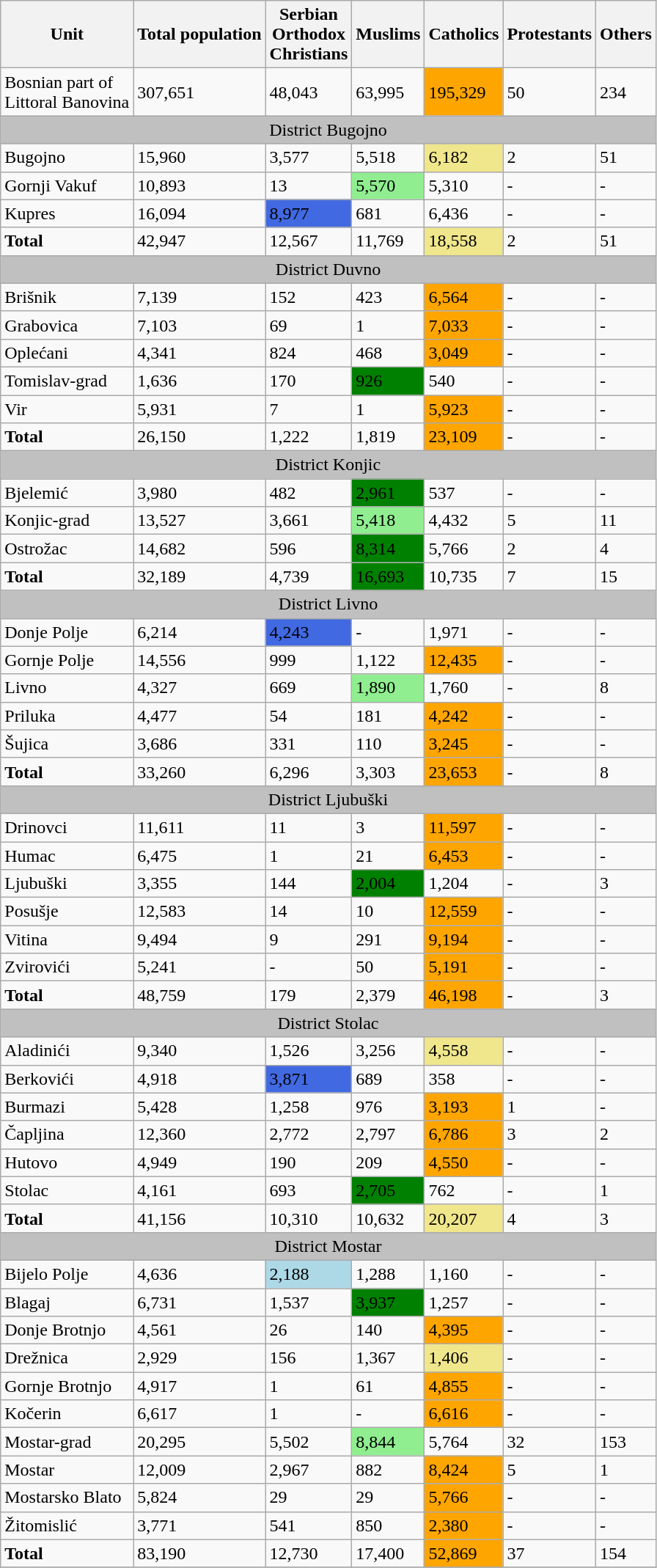<table class="wikitable sortable">
<tr>
<th>Unit</th>
<th>Total population</th>
<th>Serbian <br>Orthodox <br>Christians</th>
<th>Muslims</th>
<th>Catholics</th>
<th>Protestants</th>
<th>Others</th>
</tr>
<tr>
<td>Bosnian part of <br>Littoral Banovina</td>
<td>307,651</td>
<td>48,043</td>
<td>63,995</td>
<td style="background-color: Orange;">195,329</td>
<td>50</td>
<td>234</td>
</tr>
<tr>
<td style="background-color: Silver;" colspan="7" align="center">District Bugojno</td>
</tr>
<tr>
<td>Bugojno</td>
<td>15,960</td>
<td>3,577</td>
<td>5,518</td>
<td style="background-color: Khaki;">6,182</td>
<td>2</td>
<td>51</td>
</tr>
<tr>
<td>Gornji Vakuf</td>
<td>10,893</td>
<td>13</td>
<td style="background-color: LightGreen;">5,570</td>
<td>5,310</td>
<td>-</td>
<td>-</td>
</tr>
<tr>
<td>Kupres</td>
<td>16,094</td>
<td style="background-color: Royalblue;">8,977</td>
<td>681</td>
<td>6,436</td>
<td>-</td>
<td>-</td>
</tr>
<tr>
<td><strong>Total</strong></td>
<td>42,947</td>
<td>12,567</td>
<td>11,769</td>
<td style="background-color: Khaki;">18,558</td>
<td>2</td>
<td>51</td>
</tr>
<tr>
<td style="background-color: Silver;" colspan="7" align="center">District Duvno</td>
</tr>
<tr>
<td>Brišnik</td>
<td>7,139</td>
<td>152</td>
<td>423</td>
<td style="background-color: Orange;">6,564</td>
<td>-</td>
<td>-</td>
</tr>
<tr>
<td>Grabovica</td>
<td>7,103</td>
<td>69</td>
<td>1</td>
<td style="background-color: Orange;">7,033</td>
<td>-</td>
<td>-</td>
</tr>
<tr>
<td>Oplećani</td>
<td>4,341</td>
<td>824</td>
<td>468</td>
<td style="background-color: Orange;">3,049</td>
<td>-</td>
<td>-</td>
</tr>
<tr>
<td>Tomislav-grad</td>
<td>1,636</td>
<td>170</td>
<td style="background-color: Green;">926</td>
<td>540</td>
<td>-</td>
<td>-</td>
</tr>
<tr>
<td>Vir</td>
<td>5,931</td>
<td>7</td>
<td>1</td>
<td style="background-color: Orange;">5,923</td>
<td>-</td>
<td>-</td>
</tr>
<tr>
<td><strong>Total</strong></td>
<td>26,150</td>
<td>1,222</td>
<td>1,819</td>
<td style="background-color: Orange;">23,109</td>
<td>-</td>
<td>-</td>
</tr>
<tr>
<td style="background-color: Silver;" colspan="7" align="center">District Konjic</td>
</tr>
<tr>
<td>Bjelemić</td>
<td>3,980</td>
<td>482</td>
<td style="background-color: Green;">2,961</td>
<td>537</td>
<td>-</td>
<td>-</td>
</tr>
<tr>
<td>Konjic-grad</td>
<td>13,527</td>
<td>3,661</td>
<td style="background-color: LightGreen;">5,418</td>
<td>4,432</td>
<td>5</td>
<td>11</td>
</tr>
<tr>
<td>Ostrožac</td>
<td>14,682</td>
<td>596</td>
<td style="background-color: Green;">8,314</td>
<td>5,766</td>
<td>2</td>
<td>4</td>
</tr>
<tr>
<td><strong>Total</strong></td>
<td>32,189</td>
<td>4,739</td>
<td style="background-color: Green;">16,693</td>
<td>10,735</td>
<td>7</td>
<td>15</td>
</tr>
<tr>
<td style="background-color: Silver;" colspan="7" align="center">District Livno</td>
</tr>
<tr>
<td>Donje Polje</td>
<td>6,214</td>
<td style="background-color: Royalblue;">4,243</td>
<td>-</td>
<td>1,971</td>
<td>-</td>
<td>-</td>
</tr>
<tr>
<td>Gornje Polje</td>
<td>14,556</td>
<td>999</td>
<td>1,122</td>
<td style="background-color: Orange;">12,435</td>
<td>-</td>
<td>-</td>
</tr>
<tr>
<td>Livno</td>
<td>4,327</td>
<td>669</td>
<td style="background-color: LightGreen;">1,890</td>
<td>1,760</td>
<td>-</td>
<td>8</td>
</tr>
<tr>
<td>Priluka</td>
<td>4,477</td>
<td>54</td>
<td>181</td>
<td style="background-color: Orange;">4,242</td>
<td>-</td>
<td>-</td>
</tr>
<tr>
<td>Šujica</td>
<td>3,686</td>
<td>331</td>
<td>110</td>
<td style="background-color: Orange;">3,245</td>
<td>-</td>
<td>-</td>
</tr>
<tr>
<td><strong>Total</strong></td>
<td>33,260</td>
<td>6,296</td>
<td>3,303</td>
<td style="background-color: Orange;">23,653</td>
<td>-</td>
<td>8</td>
</tr>
<tr>
<td style="background-color: Silver;" colspan="7" align="center">District Ljubuški</td>
</tr>
<tr>
<td>Drinovci</td>
<td>11,611</td>
<td>11</td>
<td>3</td>
<td style="background-color: Orange;">11,597</td>
<td>-</td>
<td>-</td>
</tr>
<tr>
<td>Humac</td>
<td>6,475</td>
<td>1</td>
<td>21</td>
<td style="background-color: Orange;">6,453</td>
<td>-</td>
<td>-</td>
</tr>
<tr>
<td>Ljubuški</td>
<td>3,355</td>
<td>144</td>
<td style="background-color: Green;">2,004</td>
<td>1,204</td>
<td>-</td>
<td>3</td>
</tr>
<tr>
<td>Posušje</td>
<td>12,583</td>
<td>14</td>
<td>10</td>
<td style="background-color: Orange;">12,559</td>
<td>-</td>
<td>-</td>
</tr>
<tr>
<td>Vitina</td>
<td>9,494</td>
<td>9</td>
<td>291</td>
<td style="background-color: Orange;">9,194</td>
<td>-</td>
<td>-</td>
</tr>
<tr>
<td>Zvirovići</td>
<td>5,241</td>
<td>-</td>
<td>50</td>
<td style="background-color: Orange;">5,191</td>
<td>-</td>
<td>-</td>
</tr>
<tr>
<td><strong>Total</strong></td>
<td>48,759</td>
<td>179</td>
<td>2,379</td>
<td style="background-color: Orange;">46,198</td>
<td>-</td>
<td>3</td>
</tr>
<tr>
<td style="background-color: Silver;" colspan="7" align="center">District Stolac</td>
</tr>
<tr>
<td>Aladinići</td>
<td>9,340</td>
<td>1,526</td>
<td>3,256</td>
<td style="background-color: Khaki;">4,558</td>
<td>-</td>
<td>-</td>
</tr>
<tr>
<td>Berkovići</td>
<td>4,918</td>
<td style="background-color: Royalblue;">3,871</td>
<td>689</td>
<td>358</td>
<td>-</td>
<td>-</td>
</tr>
<tr>
<td>Burmazi</td>
<td>5,428</td>
<td>1,258</td>
<td>976</td>
<td style="background-color: Orange;">3,193</td>
<td>1</td>
<td>-</td>
</tr>
<tr>
<td>Čapljina</td>
<td>12,360</td>
<td>2,772</td>
<td>2,797</td>
<td style="background-color: Orange;">6,786</td>
<td>3</td>
<td>2</td>
</tr>
<tr>
<td>Hutovo</td>
<td>4,949</td>
<td>190</td>
<td>209</td>
<td style="background-color: Orange;">4,550</td>
<td>-</td>
<td>-</td>
</tr>
<tr>
<td>Stolac</td>
<td>4,161</td>
<td>693</td>
<td style="background-color: Green;">2,705</td>
<td>762</td>
<td>-</td>
<td>1</td>
</tr>
<tr>
<td><strong>Total</strong></td>
<td>41,156</td>
<td>10,310</td>
<td>10,632</td>
<td style="background-color: Khaki;">20,207</td>
<td>4</td>
<td>3</td>
</tr>
<tr>
<td style="background-color: Silver;" colspan="7" align="center">District Mostar</td>
</tr>
<tr>
<td>Bijelo Polje</td>
<td>4,636</td>
<td style="background-color: Lightblue;">2,188</td>
<td>1,288</td>
<td>1,160</td>
<td>-</td>
<td>-</td>
</tr>
<tr>
<td>Blagaj</td>
<td>6,731</td>
<td>1,537</td>
<td style="background-color: Green;">3,937</td>
<td>1,257</td>
<td>-</td>
<td>-</td>
</tr>
<tr>
<td>Donje Brotnjo</td>
<td>4,561</td>
<td>26</td>
<td>140</td>
<td style="background-color: Orange;">4,395</td>
<td>-</td>
<td>-</td>
</tr>
<tr>
<td>Drežnica</td>
<td>2,929</td>
<td>156</td>
<td>1,367</td>
<td style="background-color: Khaki;">1,406</td>
<td>-</td>
<td>-</td>
</tr>
<tr>
<td>Gornje Brotnjo</td>
<td>4,917</td>
<td>1</td>
<td>61</td>
<td style="background-color: Orange;">4,855</td>
<td>-</td>
<td>-</td>
</tr>
<tr>
<td>Kočerin</td>
<td>6,617</td>
<td>1</td>
<td>-</td>
<td style="background-color: Orange;">6,616</td>
<td>-</td>
<td>-</td>
</tr>
<tr>
<td>Mostar-grad</td>
<td>20,295</td>
<td>5,502</td>
<td style="background-color: LightGreen;">8,844</td>
<td>5,764</td>
<td>32</td>
<td>153</td>
</tr>
<tr>
<td>Mostar</td>
<td>12,009</td>
<td>2,967</td>
<td>882</td>
<td style="background-color: Orange;">8,424</td>
<td>5</td>
<td>1</td>
</tr>
<tr>
<td>Mostarsko Blato</td>
<td>5,824</td>
<td>29</td>
<td>29</td>
<td style="background-color: Orange;">5,766</td>
<td>-</td>
<td>-</td>
</tr>
<tr>
<td>Žitomislić</td>
<td>3,771</td>
<td>541</td>
<td>850</td>
<td style="background-color: Orange;">2,380</td>
<td>-</td>
<td>-</td>
</tr>
<tr>
<td><strong>Total</strong></td>
<td>83,190</td>
<td>12,730</td>
<td>17,400</td>
<td style="background-color: Orange;">52,869</td>
<td>37</td>
<td>154</td>
</tr>
<tr>
</tr>
</table>
